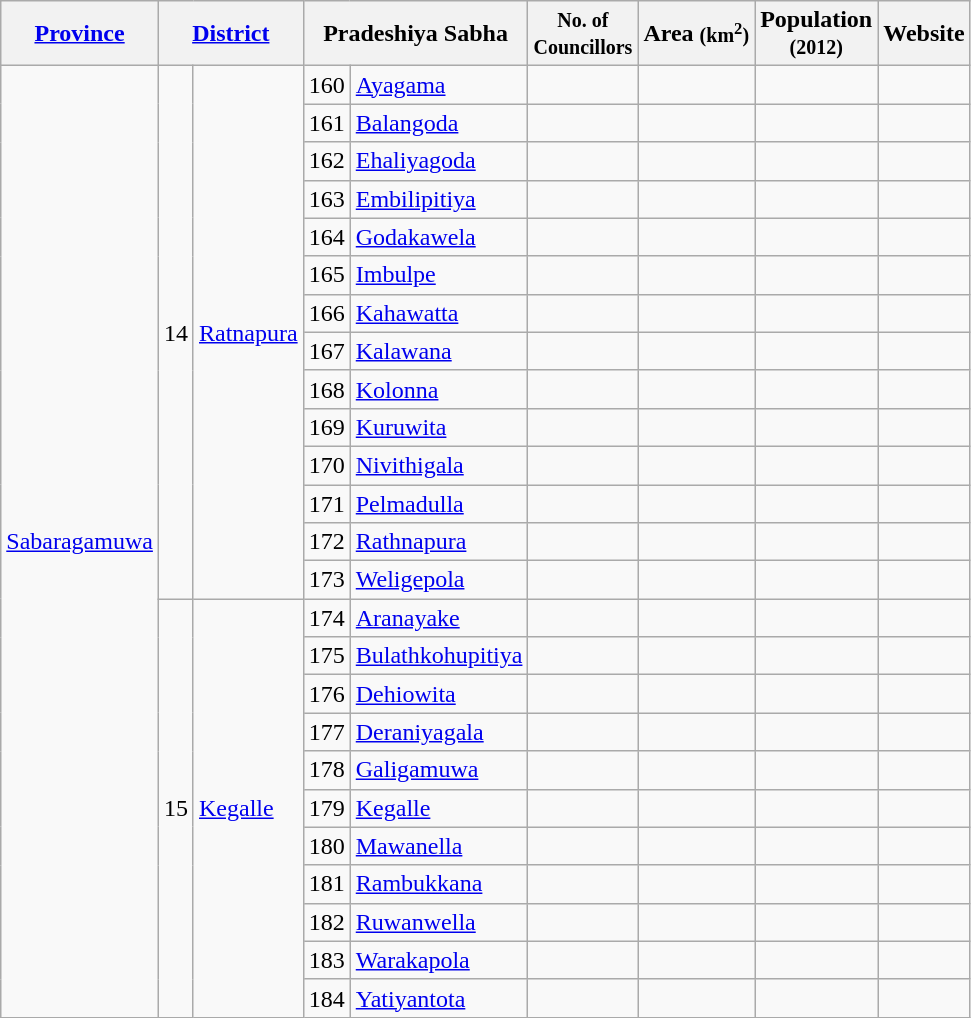<table class="wikitable sortable">
<tr>
<th><a href='#'>Province</a></th>
<th colspan="2"><a href='#'>District</a></th>
<th colspan="2">Pradeshiya Sabha</th>
<th><small>No. of<br>Councillors</small></th>
<th>Area <small>(km<sup>2</sup>)</small><br></th>
<th>Population<br><small>(2012)</small></th>
<th>Website</th>
</tr>
<tr>
<td rowspan="25"><a href='#'>Sabaragamuwa</a></td>
<td rowspan="14">14</td>
<td rowspan="14"><a href='#'>Ratnapura</a></td>
<td>160</td>
<td><a href='#'>Ayagama</a></td>
<td></td>
<td></td>
<td></td>
<td></td>
</tr>
<tr>
<td>161</td>
<td><a href='#'>Balangoda</a></td>
<td></td>
<td></td>
<td></td>
<td></td>
</tr>
<tr>
<td>162</td>
<td><a href='#'>Ehaliyagoda</a></td>
<td></td>
<td></td>
<td></td>
<td></td>
</tr>
<tr>
<td>163</td>
<td><a href='#'>Embilipitiya</a></td>
<td></td>
<td></td>
<td></td>
<td></td>
</tr>
<tr>
<td>164</td>
<td><a href='#'>Godakawela</a></td>
<td></td>
<td></td>
<td></td>
<td></td>
</tr>
<tr>
<td>165</td>
<td><a href='#'>Imbulpe</a></td>
<td></td>
<td></td>
<td></td>
<td></td>
</tr>
<tr>
<td>166</td>
<td><a href='#'>Kahawatta</a></td>
<td></td>
<td></td>
<td></td>
<td></td>
</tr>
<tr>
<td>167</td>
<td><a href='#'>Kalawana</a></td>
<td></td>
<td></td>
<td></td>
<td></td>
</tr>
<tr>
<td>168</td>
<td><a href='#'>Kolonna</a></td>
<td></td>
<td></td>
<td></td>
<td></td>
</tr>
<tr>
<td>169</td>
<td><a href='#'>Kuruwita</a></td>
<td></td>
<td></td>
<td></td>
<td></td>
</tr>
<tr>
<td>170</td>
<td><a href='#'>Nivithigala</a></td>
<td></td>
<td></td>
<td></td>
<td></td>
</tr>
<tr>
<td>171</td>
<td><a href='#'>Pelmadulla</a></td>
<td></td>
<td></td>
<td></td>
<td></td>
</tr>
<tr>
<td>172</td>
<td><a href='#'>Rathnapura</a></td>
<td></td>
<td></td>
<td></td>
<td></td>
</tr>
<tr>
<td>173</td>
<td><a href='#'>Weligepola</a></td>
<td></td>
<td></td>
<td></td>
<td></td>
</tr>
<tr>
<td rowspan="11">15</td>
<td rowspan="11"><a href='#'>Kegalle</a></td>
<td>174</td>
<td><a href='#'>Aranayake</a></td>
<td></td>
<td></td>
<td></td>
<td></td>
</tr>
<tr>
<td>175</td>
<td><a href='#'>Bulathkohupitiya</a></td>
<td></td>
<td></td>
<td></td>
<td></td>
</tr>
<tr>
<td>176</td>
<td><a href='#'>Dehiowita</a></td>
<td></td>
<td></td>
<td></td>
<td></td>
</tr>
<tr>
<td>177</td>
<td><a href='#'>Deraniyagala</a></td>
<td></td>
<td></td>
<td></td>
<td></td>
</tr>
<tr>
<td>178</td>
<td><a href='#'>Galigamuwa</a></td>
<td></td>
<td></td>
<td></td>
<td></td>
</tr>
<tr>
<td>179</td>
<td><a href='#'>Kegalle</a></td>
<td></td>
<td></td>
<td></td>
<td></td>
</tr>
<tr>
<td>180</td>
<td><a href='#'>Mawanella</a></td>
<td></td>
<td></td>
<td></td>
<td></td>
</tr>
<tr>
<td>181</td>
<td><a href='#'>Rambukkana</a></td>
<td></td>
<td></td>
<td></td>
<td></td>
</tr>
<tr>
<td>182</td>
<td><a href='#'>Ruwanwella</a></td>
<td></td>
<td></td>
<td></td>
<td></td>
</tr>
<tr>
<td>183</td>
<td><a href='#'>Warakapola</a></td>
<td></td>
<td></td>
<td></td>
<td></td>
</tr>
<tr>
<td>184</td>
<td><a href='#'>Yatiyantota</a></td>
<td></td>
<td></td>
<td></td>
<td></td>
</tr>
</table>
